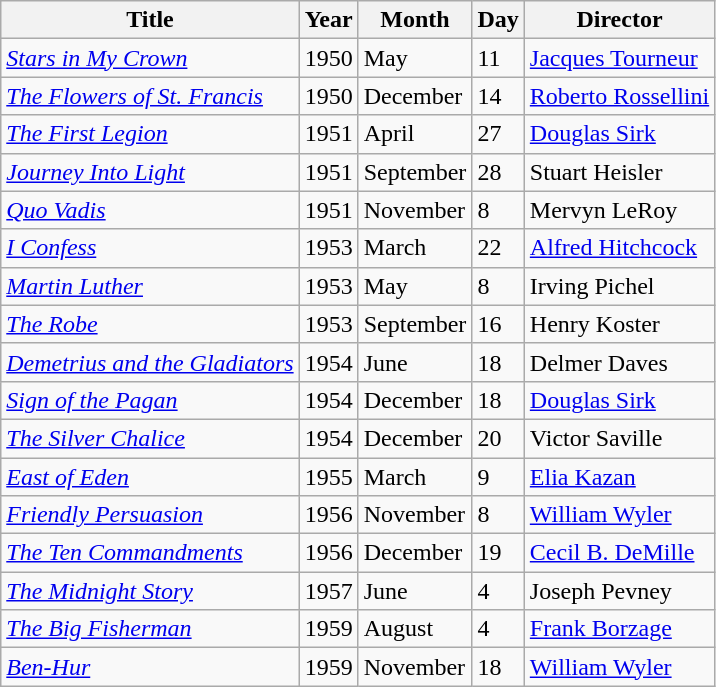<table class="wikitable sortable">
<tr>
<th>Title</th>
<th>Year</th>
<th>Month</th>
<th>Day</th>
<th>Director</th>
</tr>
<tr>
<td><em><a href='#'>Stars in My Crown</a></em></td>
<td>1950</td>
<td>May</td>
<td>11</td>
<td><a href='#'>Jacques Tourneur</a></td>
</tr>
<tr>
<td><em><a href='#'>The Flowers of St. Francis</a></em></td>
<td>1950</td>
<td>December</td>
<td>14</td>
<td><a href='#'>Roberto Rossellini</a></td>
</tr>
<tr>
<td><em><a href='#'>The First Legion</a></em></td>
<td>1951</td>
<td>April</td>
<td>27</td>
<td><a href='#'>Douglas Sirk</a></td>
</tr>
<tr>
<td><em><a href='#'>Journey Into Light</a></em></td>
<td>1951</td>
<td>September</td>
<td>28</td>
<td>Stuart Heisler</td>
</tr>
<tr>
<td><em><a href='#'>Quo Vadis</a></em></td>
<td>1951</td>
<td>November</td>
<td>8</td>
<td>Mervyn LeRoy</td>
</tr>
<tr>
<td><em><a href='#'>I Confess</a></em></td>
<td>1953</td>
<td>March</td>
<td>22</td>
<td><a href='#'>Alfred Hitchcock</a></td>
</tr>
<tr>
<td><em><a href='#'>Martin Luther</a></em></td>
<td>1953</td>
<td>May</td>
<td>8</td>
<td>Irving Pichel</td>
</tr>
<tr>
<td><em><a href='#'>The Robe</a></em></td>
<td>1953</td>
<td>September</td>
<td>16</td>
<td>Henry Koster</td>
</tr>
<tr>
<td><em><a href='#'>Demetrius and the Gladiators</a></em></td>
<td>1954</td>
<td>June</td>
<td>18</td>
<td>Delmer Daves</td>
</tr>
<tr>
<td><em><a href='#'>Sign of the Pagan</a></em></td>
<td>1954</td>
<td>December</td>
<td>18</td>
<td><a href='#'>Douglas Sirk</a></td>
</tr>
<tr>
<td><em><a href='#'>The Silver Chalice</a></em></td>
<td>1954</td>
<td>December</td>
<td>20</td>
<td>Victor Saville</td>
</tr>
<tr>
<td><em><a href='#'>East of Eden</a></em></td>
<td>1955</td>
<td>March</td>
<td>9</td>
<td><a href='#'>Elia Kazan</a></td>
</tr>
<tr>
<td><em><a href='#'>Friendly Persuasion</a></em></td>
<td>1956</td>
<td>November</td>
<td>8</td>
<td><a href='#'>William Wyler</a></td>
</tr>
<tr>
<td><em><a href='#'>The Ten Commandments</a></em></td>
<td>1956</td>
<td>December</td>
<td>19</td>
<td><a href='#'>Cecil B. DeMille</a></td>
</tr>
<tr>
<td><em><a href='#'>The Midnight Story</a></em></td>
<td>1957</td>
<td>June</td>
<td>4</td>
<td>Joseph Pevney</td>
</tr>
<tr>
<td><em><a href='#'>The Big Fisherman</a></em></td>
<td>1959</td>
<td>August</td>
<td>4</td>
<td><a href='#'>Frank Borzage</a></td>
</tr>
<tr>
<td><em><a href='#'>Ben-Hur</a></em></td>
<td>1959</td>
<td>November</td>
<td>18</td>
<td><a href='#'>William Wyler</a></td>
</tr>
</table>
